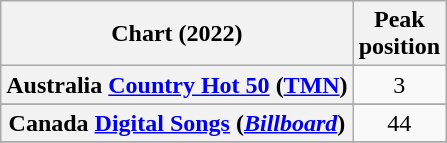<table class="wikitable sortable plainrowheaders" style="text-align:center;">
<tr>
<th>Chart (2022)</th>
<th>Peak<br>position</th>
</tr>
<tr>
<th scope="row">Australia <a href='#'>Country Hot 50</a> (<a href='#'>TMN</a>)</th>
<td>3</td>
</tr>
<tr>
</tr>
<tr>
<th scope="row">Canada <a href='#'>Digital Songs</a> (<a href='#'><em>Billboard</em></a>)</th>
<td>44</td>
</tr>
<tr>
</tr>
</table>
